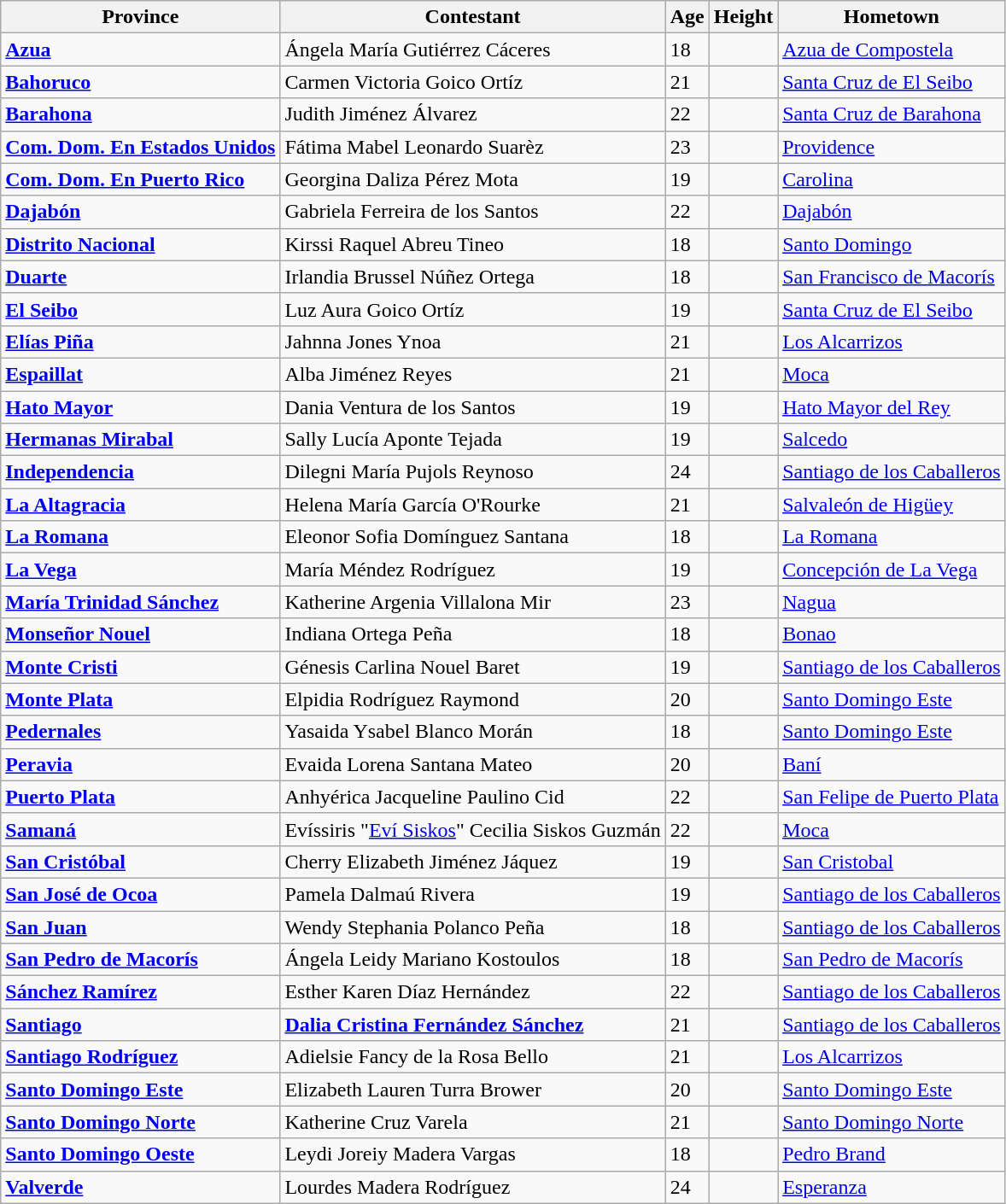<table class="sortable wikitable">
<tr>
<th>Province</th>
<th>Contestant</th>
<th>Age</th>
<th>Height</th>
<th>Hometown</th>
</tr>
<tr>
<td><strong><a href='#'>Azua</a></strong></td>
<td>Ángela María Gutiérrez Cáceres</td>
<td>18</td>
<td></td>
<td><a href='#'>Azua de Compostela</a></td>
</tr>
<tr>
<td><strong><a href='#'>Bahoruco</a></strong></td>
<td>Carmen Victoria Goico Ortíz</td>
<td>21</td>
<td></td>
<td><a href='#'>Santa Cruz de El Seibo</a></td>
</tr>
<tr>
<td><strong><a href='#'>Barahona</a></strong></td>
<td>Judith Jiménez Álvarez</td>
<td>22</td>
<td></td>
<td><a href='#'>Santa Cruz de Barahona</a></td>
</tr>
<tr>
<td><strong><a href='#'>Com. Dom. En Estados Unidos</a></strong></td>
<td>Fátima Mabel Leonardo Suarèz</td>
<td>23</td>
<td></td>
<td><a href='#'>Providence</a></td>
</tr>
<tr>
<td><strong><a href='#'>Com. Dom. En Puerto Rico</a></strong></td>
<td>Georgina Daliza Pérez Mota</td>
<td>19</td>
<td></td>
<td><a href='#'>Carolina</a></td>
</tr>
<tr>
<td><strong><a href='#'>Dajabón</a></strong></td>
<td>Gabriela Ferreira de los Santos</td>
<td>22</td>
<td></td>
<td><a href='#'>Dajabón</a></td>
</tr>
<tr>
<td><strong><a href='#'>Distrito Nacional</a></strong></td>
<td>Kirssi Raquel Abreu Tineo</td>
<td>18</td>
<td></td>
<td><a href='#'>Santo Domingo</a></td>
</tr>
<tr>
<td><strong><a href='#'>Duarte</a></strong></td>
<td>Irlandia Brussel Núñez Ortega</td>
<td>18</td>
<td></td>
<td><a href='#'>San Francisco de Macorís</a></td>
</tr>
<tr>
<td><strong><a href='#'>El Seibo</a></strong></td>
<td>Luz Aura Goico Ortíz</td>
<td>19</td>
<td></td>
<td><a href='#'>Santa Cruz de El Seibo</a></td>
</tr>
<tr>
<td><strong><a href='#'>Elías Piña</a></strong></td>
<td>Jahnna Jones Ynoa</td>
<td>21</td>
<td></td>
<td><a href='#'>Los Alcarrizos</a></td>
</tr>
<tr>
<td><strong><a href='#'>Espaillat</a></strong></td>
<td>Alba Jiménez Reyes</td>
<td>21</td>
<td></td>
<td><a href='#'>Moca</a></td>
</tr>
<tr>
<td><strong><a href='#'>Hato Mayor</a></strong></td>
<td>Dania Ventura de los Santos</td>
<td>19</td>
<td></td>
<td><a href='#'>Hato Mayor del Rey</a></td>
</tr>
<tr>
<td><strong><a href='#'>Hermanas Mirabal</a></strong></td>
<td>Sally Lucía Aponte Tejada</td>
<td>19</td>
<td></td>
<td><a href='#'>Salcedo</a></td>
</tr>
<tr>
<td><strong><a href='#'>Independencia</a></strong></td>
<td>Dilegni María Pujols Reynoso</td>
<td>24</td>
<td></td>
<td><a href='#'>Santiago de los Caballeros</a></td>
</tr>
<tr>
<td><strong><a href='#'>La Altagracia</a></strong></td>
<td>Helena María García O'Rourke</td>
<td>21</td>
<td></td>
<td><a href='#'>Salvaleón de Higüey</a></td>
</tr>
<tr>
<td><strong><a href='#'>La Romana</a></strong></td>
<td>Eleonor Sofia Domínguez Santana</td>
<td>18</td>
<td></td>
<td><a href='#'>La Romana</a></td>
</tr>
<tr>
<td><strong><a href='#'>La Vega</a></strong></td>
<td>María Méndez Rodríguez</td>
<td>19</td>
<td></td>
<td><a href='#'>Concepción de La Vega</a></td>
</tr>
<tr>
<td><strong><a href='#'>María Trinidad Sánchez</a></strong></td>
<td>Katherine Argenia Villalona Mir</td>
<td>23</td>
<td></td>
<td><a href='#'>Nagua</a></td>
</tr>
<tr>
<td><strong><a href='#'>Monseñor Nouel</a></strong></td>
<td>Indiana Ortega Peña</td>
<td>18</td>
<td></td>
<td><a href='#'>Bonao</a></td>
</tr>
<tr>
<td><strong><a href='#'>Monte Cristi</a></strong></td>
<td>Génesis Carlina Nouel Baret</td>
<td>19</td>
<td></td>
<td><a href='#'>Santiago de los Caballeros</a></td>
</tr>
<tr>
<td><strong><a href='#'>Monte Plata</a></strong></td>
<td>Elpidia Rodríguez Raymond</td>
<td>20</td>
<td></td>
<td><a href='#'>Santo Domingo Este</a></td>
</tr>
<tr>
<td><strong><a href='#'>Pedernales</a></strong></td>
<td>Yasaida Ysabel Blanco Morán</td>
<td>18</td>
<td></td>
<td><a href='#'>Santo Domingo Este</a></td>
</tr>
<tr>
<td><strong><a href='#'>Peravia</a></strong></td>
<td>Evaida Lorena Santana Mateo</td>
<td>20</td>
<td></td>
<td><a href='#'>Baní</a></td>
</tr>
<tr>
<td><strong><a href='#'>Puerto Plata</a></strong></td>
<td>Anhyérica Jacqueline Paulino Cid</td>
<td>22</td>
<td></td>
<td><a href='#'>San Felipe de Puerto Plata</a></td>
</tr>
<tr>
<td><strong><a href='#'>Samaná</a></strong></td>
<td>Evíssiris "<a href='#'>Eví Siskos</a>" Cecilia Siskos Guzmán</td>
<td>22</td>
<td></td>
<td><a href='#'>Moca</a></td>
</tr>
<tr>
<td><strong><a href='#'>San Cristóbal</a></strong></td>
<td>Cherry Elizabeth Jiménez Jáquez</td>
<td>19</td>
<td></td>
<td><a href='#'>San Cristobal</a></td>
</tr>
<tr>
<td><strong><a href='#'>San José de Ocoa</a></strong></td>
<td>Pamela Dalmaú Rivera</td>
<td>19</td>
<td></td>
<td><a href='#'>Santiago de los Caballeros</a></td>
</tr>
<tr>
<td><strong><a href='#'>San Juan</a></strong></td>
<td>Wendy Stephania Polanco Peña</td>
<td>18</td>
<td></td>
<td><a href='#'>Santiago de los Caballeros</a></td>
</tr>
<tr>
<td><strong><a href='#'>San Pedro de Macorís</a></strong></td>
<td>Ángela Leidy Mariano Kostoulos</td>
<td>18</td>
<td></td>
<td><a href='#'>San Pedro de Macorís</a></td>
</tr>
<tr>
<td><strong><a href='#'>Sánchez Ramírez</a></strong></td>
<td>Esther Karen Díaz Hernández</td>
<td>22</td>
<td></td>
<td><a href='#'>Santiago de los Caballeros</a></td>
</tr>
<tr>
<td><strong><a href='#'>Santiago</a></strong></td>
<td><strong><a href='#'>Dalia Cristina Fernández Sánchez</a></strong></td>
<td>21</td>
<td></td>
<td><a href='#'>Santiago de los Caballeros</a></td>
</tr>
<tr>
<td><strong><a href='#'>Santiago Rodríguez</a></strong></td>
<td>Adielsie Fancy de la Rosa Bello</td>
<td>21</td>
<td></td>
<td><a href='#'>Los Alcarrizos</a></td>
</tr>
<tr>
<td><strong><a href='#'>Santo Domingo Este</a></strong></td>
<td>Elizabeth Lauren Turra Brower</td>
<td>20</td>
<td></td>
<td><a href='#'>Santo Domingo Este</a></td>
</tr>
<tr>
<td><strong><a href='#'>Santo Domingo Norte</a></strong></td>
<td>Katherine Cruz Varela</td>
<td>21</td>
<td></td>
<td><a href='#'>Santo Domingo Norte</a></td>
</tr>
<tr>
<td><strong><a href='#'>Santo Domingo Oeste</a></strong></td>
<td>Leydi Joreiy Madera Vargas</td>
<td>18</td>
<td></td>
<td><a href='#'>Pedro Brand</a></td>
</tr>
<tr>
<td><strong><a href='#'>Valverde</a></strong></td>
<td>Lourdes Madera Rodríguez</td>
<td>24</td>
<td></td>
<td><a href='#'>Esperanza</a></td>
</tr>
</table>
